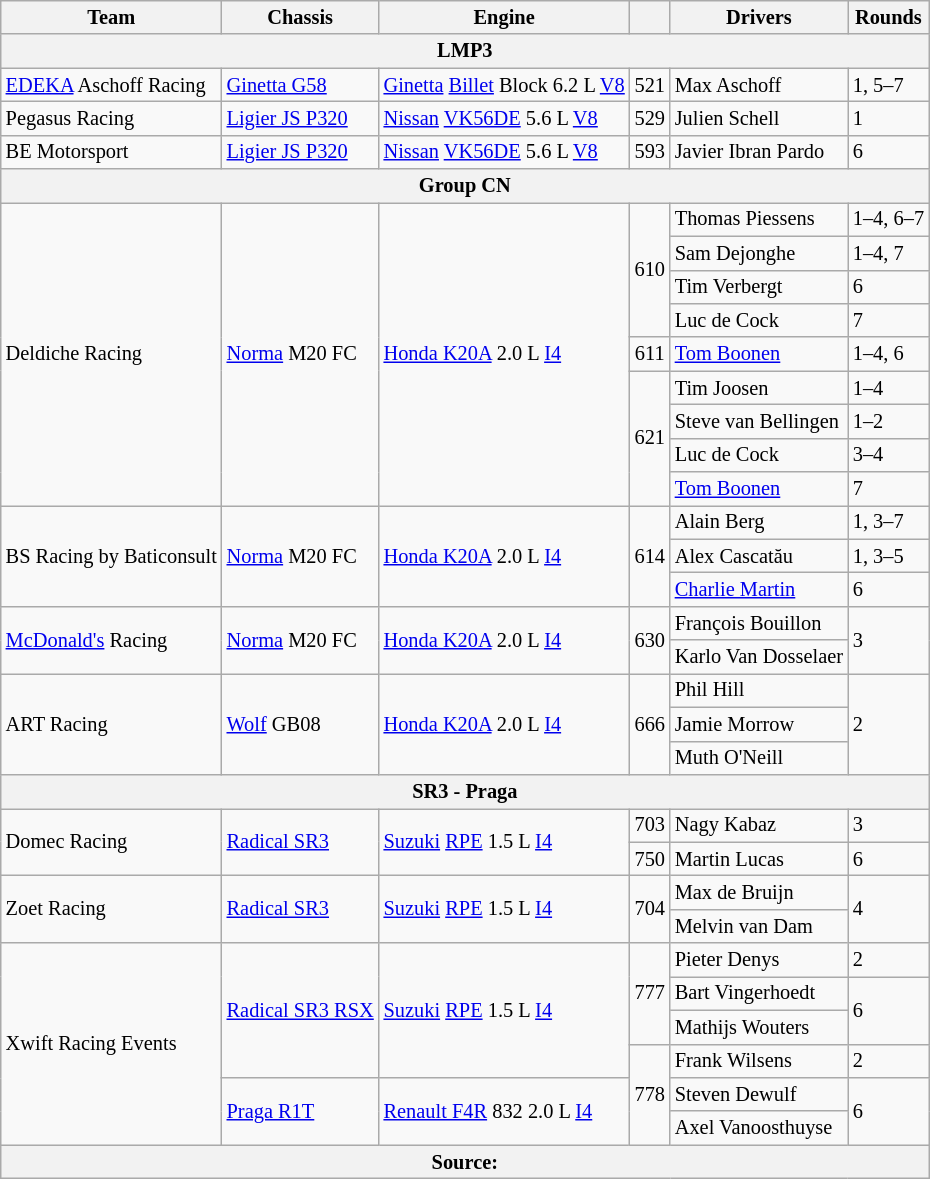<table class="wikitable" style="font-size: 85%;">
<tr>
<th>Team</th>
<th>Chassis</th>
<th>Engine</th>
<th></th>
<th>Drivers</th>
<th>Rounds</th>
</tr>
<tr>
<th colspan=6>LMP3</th>
</tr>
<tr>
<td> <a href='#'>EDEKA</a> Aschoff Racing</td>
<td><a href='#'>Ginetta G58</a></td>
<td><a href='#'>Ginetta</a> <a href='#'>Billet</a> Block 6.2 L <a href='#'>V8</a></td>
<td align=center>521</td>
<td> Max Aschoff</td>
<td>1, 5–7</td>
</tr>
<tr>
<td> Pegasus Racing</td>
<td><a href='#'>Ligier JS P320</a></td>
<td><a href='#'>Nissan</a> <a href='#'>VK56DE</a> 5.6 L <a href='#'>V8</a></td>
<td align=center>529</td>
<td> Julien Schell</td>
<td>1</td>
</tr>
<tr>
<td> BE Motorsport</td>
<td><a href='#'>Ligier JS P320</a></td>
<td><a href='#'>Nissan</a> <a href='#'>VK56DE</a> 5.6 L <a href='#'>V8</a></td>
<td align=center>593</td>
<td> Javier Ibran Pardo</td>
<td>6</td>
</tr>
<tr>
<th colspan=6>Group CN</th>
</tr>
<tr>
<td rowspan=9> Deldiche Racing</td>
<td rowspan=9><a href='#'>Norma</a> M20 FC</td>
<td rowspan=9><a href='#'>Honda K20A</a> 2.0 L <a href='#'>I4</a></td>
<td rowspan=4 align=center>610</td>
<td> Thomas Piessens</td>
<td>1–4, 6–7</td>
</tr>
<tr>
<td> Sam Dejonghe</td>
<td>1–4, 7</td>
</tr>
<tr>
<td> Tim Verbergt</td>
<td>6</td>
</tr>
<tr>
<td> Luc de Cock</td>
<td>7</td>
</tr>
<tr>
<td align=center>611</td>
<td> <a href='#'>Tom Boonen</a></td>
<td>1–4, 6</td>
</tr>
<tr>
<td rowspan=4 align=center>621</td>
<td> Tim Joosen</td>
<td>1–4</td>
</tr>
<tr>
<td> Steve van Bellingen</td>
<td>1–2</td>
</tr>
<tr>
<td> Luc de Cock</td>
<td>3–4</td>
</tr>
<tr>
<td> <a href='#'>Tom Boonen</a></td>
<td>7</td>
</tr>
<tr>
<td rowspan=3> BS Racing by Baticonsult</td>
<td rowspan=3><a href='#'>Norma</a> M20 FC</td>
<td rowspan=3><a href='#'>Honda K20A</a> 2.0 L <a href='#'>I4</a></td>
<td rowspan=3 align=center>614</td>
<td> Alain Berg</td>
<td>1, 3–7</td>
</tr>
<tr>
<td> Alex Cascatău</td>
<td>1, 3–5</td>
</tr>
<tr>
<td> <a href='#'>Charlie Martin</a></td>
<td>6</td>
</tr>
<tr>
<td rowspan=2> <a href='#'>McDonald's</a> Racing</td>
<td rowspan=2><a href='#'>Norma</a> M20 FC</td>
<td rowspan=2><a href='#'>Honda K20A</a> 2.0 L <a href='#'>I4</a></td>
<td rowspan=2 align=center>630</td>
<td> François Bouillon</td>
<td rowspan=2>3</td>
</tr>
<tr>
<td> Karlo Van Dosselaer</td>
</tr>
<tr>
<td rowspan=3> ART Racing</td>
<td rowspan=3><a href='#'>Wolf</a> GB08</td>
<td rowspan=3><a href='#'>Honda K20A</a> 2.0 L <a href='#'>I4</a></td>
<td rowspan=3 align=center>666</td>
<td> Phil Hill</td>
<td rowspan=3>2</td>
</tr>
<tr>
<td> Jamie Morrow</td>
</tr>
<tr>
<td> Muth O'Neill</td>
</tr>
<tr>
<th colspan=6>SR3 - Praga</th>
</tr>
<tr>
<td rowspan=2> Domec Racing</td>
<td rowspan=2><a href='#'>Radical SR3</a></td>
<td rowspan=2><a href='#'>Suzuki</a> <a href='#'>RPE</a> 1.5 L <a href='#'>I4</a></td>
<td align=center>703</td>
<td> Nagy Kabaz</td>
<td>3</td>
</tr>
<tr>
<td align=center>750</td>
<td> Martin Lucas</td>
<td>6</td>
</tr>
<tr>
<td rowspan=2> Zoet Racing</td>
<td rowspan=2><a href='#'>Radical SR3</a></td>
<td rowspan=2><a href='#'>Suzuki</a> <a href='#'>RPE</a> 1.5 L <a href='#'>I4</a></td>
<td rowspan=2 align=center>704</td>
<td> Max de Bruijn</td>
<td rowspan=2>4</td>
</tr>
<tr>
<td> Melvin van Dam</td>
</tr>
<tr>
<td rowspan=6> Xwift Racing Events</td>
<td rowspan=4><a href='#'>Radical SR3 RSX</a></td>
<td rowspan=4><a href='#'>Suzuki</a> <a href='#'>RPE</a> 1.5 L <a href='#'>I4</a></td>
<td rowspan=3 align=center>777</td>
<td> Pieter Denys</td>
<td>2</td>
</tr>
<tr>
<td> Bart Vingerhoedt</td>
<td rowspan=2>6</td>
</tr>
<tr>
<td> Mathijs Wouters</td>
</tr>
<tr>
<td rowspan=3 align=center>778</td>
<td> Frank Wilsens</td>
<td>2</td>
</tr>
<tr>
<td rowspan=2><a href='#'>Praga R1T</a></td>
<td rowspan=2><a href='#'>Renault F4R</a> 832 2.0 L <a href='#'>I4</a></td>
<td> Steven Dewulf</td>
<td rowspan=2>6</td>
</tr>
<tr>
<td> Axel Vanoosthuyse</td>
</tr>
<tr>
<th colspan=6>Source:</th>
</tr>
</table>
